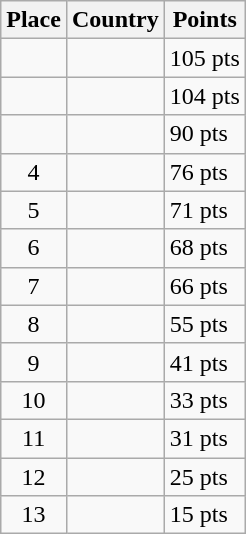<table class=wikitable>
<tr>
<th>Place</th>
<th>Country</th>
<th>Points</th>
</tr>
<tr>
<td align=center></td>
<td></td>
<td>105 pts</td>
</tr>
<tr>
<td align=center></td>
<td></td>
<td>104 pts</td>
</tr>
<tr>
<td align=center></td>
<td></td>
<td>90 pts</td>
</tr>
<tr>
<td align=center>4</td>
<td></td>
<td>76 pts</td>
</tr>
<tr>
<td align=center>5</td>
<td></td>
<td>71 pts</td>
</tr>
<tr>
<td align=center>6</td>
<td></td>
<td>68 pts</td>
</tr>
<tr>
<td align=center>7</td>
<td></td>
<td>66 pts</td>
</tr>
<tr>
<td align=center>8</td>
<td></td>
<td>55 pts</td>
</tr>
<tr>
<td align=center>9</td>
<td></td>
<td>41 pts</td>
</tr>
<tr>
<td align=center>10</td>
<td></td>
<td>33 pts</td>
</tr>
<tr>
<td align=center>11</td>
<td></td>
<td>31 pts</td>
</tr>
<tr>
<td align=center>12</td>
<td></td>
<td>25 pts</td>
</tr>
<tr>
<td align=center>13</td>
<td></td>
<td>15 pts</td>
</tr>
</table>
